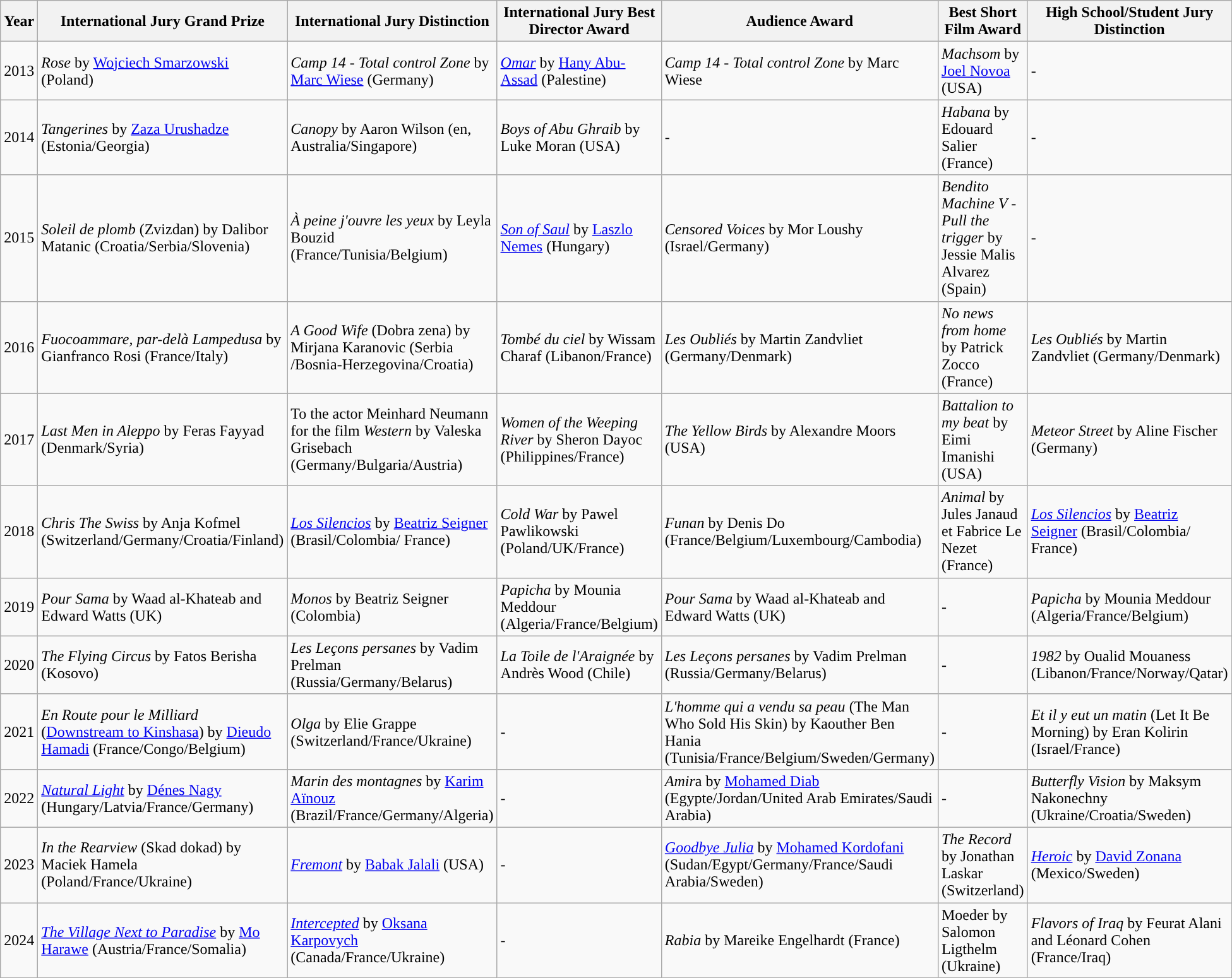<table class="wikitable sortable">
<tr>
<th>Year</th>
<th>International Jury Grand Prize</th>
<th>International Jury Distinction</th>
<th>International Jury Best Director Award</th>
<th>Audience Award</th>
<th>Best Short Film Award</th>
<th>High School/Student Jury Distinction</th>
</tr>
<tr>
<td>2013</td>
<td><em>Rose</em> by <a href='#'>Wojciech Smarzowski</a> (Poland)</td>
<td><em>Camp 14 - Total control Zone</em> by <a href='#'>Marc Wiese</a> (Germany)</td>
<td><em><a href='#'>Omar</a></em> by <a href='#'>Hany Abu-Assad</a> (Palestine)</td>
<td><em>Camp 14 - Total control Zone</em> by Marc Wiese</td>
<td><em>Machsom</em> by <a href='#'>Joel Novoa</a> (USA)</td>
<td>-</td>
</tr>
<tr>
<td>2014</td>
<td><em>Tangerines</em> by <a href='#'>Zaza Urushadze</a> (Estonia/Georgia)</td>
<td><em>Canopy</em> by Aaron Wilson (en, Australia/Singapore)</td>
<td><em>Boys of Abu Ghraib</em> by Luke Moran (USA)</td>
<td>-</td>
<td><em>Habana</em> by Edouard Salier (France)</td>
<td>-</td>
</tr>
<tr>
<td>2015</td>
<td><em>Soleil de plomb</em> (Zvizdan) by Dalibor Matanic (Croatia/Serbia/Slovenia)</td>
<td><em>À peine j'ouvre les yeux</em> by Leyla Bouzid (France/Tunisia/Belgium)</td>
<td><em><a href='#'>Son of Saul</a></em> by <a href='#'>Laszlo Nemes</a> (Hungary)</td>
<td><em>Censored Voices</em> by Mor Loushy (Israel/Germany)</td>
<td><em>Bendito Machine V - Pull the trigger</em> by Jessie Malis Alvarez (Spain)</td>
<td>-</td>
</tr>
<tr>
<td>2016</td>
<td><em>Fuocoammare, par-delà Lampedusa</em> by Gianfranco Rosi (France/Italy)</td>
<td><em>A Good Wife</em> (Dobra zena) by Mirjana Karanovic (Serbia /Bosnia-Herzegovina/Croatia)</td>
<td><em>Tombé du ciel</em> by Wissam Charaf (Libanon/France)</td>
<td><em>Les Oubliés</em> by Martin Zandvliet (Germany/Denmark)</td>
<td><em>No news from home</em> by Patrick Zocco (France)</td>
<td><em>Les Oubliés</em> by Martin Zandvliet (Germany/Denmark)</td>
</tr>
<tr>
<td>2017</td>
<td><em>Last Men in Aleppo</em> by Feras Fayyad (Denmark/Syria)</td>
<td>To the actor Meinhard Neumann for the film <em>Western</em> by Valeska Grisebach (Germany/Bulgaria/Austria)</td>
<td><em>Women of the Weeping River</em> by Sheron Dayoc (Philippines/France)</td>
<td><em>The Yellow Birds</em> by Alexandre Moors (USA)</td>
<td><em>Battalion to my beat</em> by Eimi Imanishi (USA)</td>
<td><em>Meteor Street</em> by Aline Fischer (Germany)</td>
</tr>
<tr>
<td>2018</td>
<td><em>Chris The Swiss</em> by Anja Kofmel (Switzerland/Germany/Croatia/Finland)</td>
<td><em><a href='#'>Los Silencios</a></em> by <a href='#'>Beatriz Seigner</a> (Brasil/Colombia/ France)</td>
<td><em>Cold War</em> by Pawel Pawlikowski (Poland/UK/France)</td>
<td><em>Funan</em> by Denis Do (France/Belgium/Luxembourg/Cambodia)</td>
<td><em>Animal</em> by Jules Janaud et Fabrice Le Nezet (France)</td>
<td><em><a href='#'>Los Silencios</a></em> by <a href='#'>Beatriz Seigner</a> (Brasil/Colombia/ France)</td>
</tr>
<tr>
<td>2019</td>
<td><em>Pour Sama</em> by Waad al-Khateab and Edward Watts (UK)</td>
<td><em>Monos</em> by Beatriz Seigner (Colombia)</td>
<td><em>Papicha</em> by Mounia Meddour (Algeria/France/Belgium)</td>
<td><em>Pour Sama</em> by Waad al-Khateab and Edward Watts (UK)</td>
<td>-</td>
<td><em>Papicha</em> by Mounia Meddour (Algeria/France/Belgium)</td>
</tr>
<tr>
<td>2020</td>
<td><em>The Flying Circus</em> by Fatos Berisha (Kosovo)</td>
<td><em>Les Leçons persanes</em> by Vadim Prelman (Russia/Germany/Belarus)</td>
<td><em>La Toile de l'Araignée</em> by Andrès Wood (Chile)</td>
<td><em>Les Leçons persanes</em> by Vadim Prelman (Russia/Germany/Belarus)</td>
<td>-</td>
<td><em>1982</em> by Oualid Mouaness (Libanon/France/Norway/Qatar)</td>
</tr>
<tr>
<td>2021</td>
<td><em>En Route pour le Milliard</em> (<a href='#'>Downstream to Kinshasa</a>) by <a href='#'>Dieudo Hamadi</a> (France/Congo/Belgium)</td>
<td><em>Olga</em> by Elie Grappe (Switzerland/France/Ukraine)</td>
<td>-</td>
<td><em>L'homme qui a vendu sa peau</em> (The Man Who Sold His Skin) by Kaouther Ben Hania (Tunisia/France/Belgium/Sweden/Germany)</td>
<td>-</td>
<td><em>Et il y eut un matin</em> (Let It Be Morning) by Eran Kolirin (Israel/France)</td>
</tr>
<tr>
<td>2022</td>
<td><em><a href='#'>Natural Light</a></em> by <a href='#'>Dénes Nagy</a> (Hungary/Latvia/France/Germany)</td>
<td><em>Marin des montagnes</em> by <a href='#'>Karim Aïnouz</a> (Brazil/France/Germany/Algeria)</td>
<td>-</td>
<td><em>Amir</em>a by <a href='#'>Mohamed Diab</a> (Egypte/Jordan/United Arab Emirates/Saudi Arabia)</td>
<td>-</td>
<td><em>Butterfly Vision</em> by Maksym Nakonechny (Ukraine/Croatia/Sweden)</td>
</tr>
<tr>
<td>2023</td>
<td><em>In the Rearview</em> (Skad dokad) by Maciek Hamela (Poland/France/Ukraine)</td>
<td><em><a href='#'>Fremont</a></em> by <a href='#'>Babak Jalali</a> (USA)</td>
<td>-</td>
<td><em><a href='#'>Goodbye Julia</a></em> by <a href='#'>Mohamed Kordofani</a> (Sudan/Egypt/Germany/France/Saudi Arabia/Sweden)</td>
<td><em>The Record</em> by Jonathan Laskar (Switzerland)</td>
<td><em><a href='#'>Heroic</a></em> by <a href='#'>David Zonana</a> (Mexico/Sweden)</td>
</tr>
<tr>
<td>2024</td>
<td><em><a href='#'>The Village Next to Paradise</a></em> by <a href='#'>Mo Harawe</a> (Austria/France/Somalia)</td>
<td><em><a href='#'>Intercepted</a></em> by <a href='#'>Oksana Karpovych</a> (Canada/France/Ukraine)</td>
<td>-</td>
<td><em>Rabia</em> by Mareike Engelhardt (France)</td>
<td>Moeder by Salomon Ligthelm (Ukraine)</td>
<td><em>Flavors of Iraq</em> by Feurat Alani and Léonard Cohen (France/Iraq)</td>
</tr>
</table>
